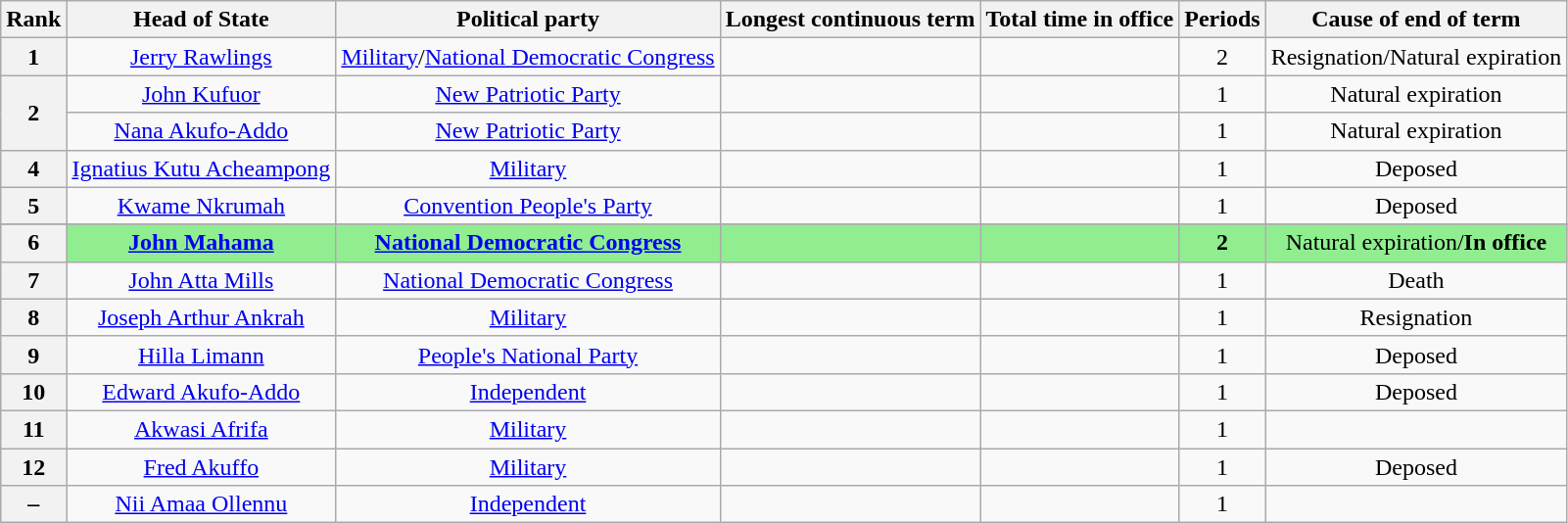<table class="wikitable" style="text-align:center; border:1px #AAAAFF solid">
<tr>
<th>Rank</th>
<th>Head of State</th>
<th>Political party</th>
<th>Longest continuous term</th>
<th>Total time in office</th>
<th>Periods</th>
<th>Cause of end of term</th>
</tr>
<tr>
<th>1</th>
<td><a href='#'>Jerry Rawlings</a></td>
<td><a href='#'>Military</a>/<a href='#'>National Democratic Congress</a></td>
<td></td>
<td></td>
<td>2</td>
<td>Resignation/Natural expiration</td>
</tr>
<tr>
<th rowspan="2">2</th>
<td><a href='#'>John Kufuor</a></td>
<td><a href='#'>New Patriotic Party</a></td>
<td></td>
<td></td>
<td>1</td>
<td>Natural expiration</td>
</tr>
<tr>
<td><a href='#'>Nana Akufo-Addo</a></td>
<td><a href='#'>New Patriotic Party</a></td>
<td></td>
<td></td>
<td>1</td>
<td>Natural expiration</td>
</tr>
<tr>
<th>4</th>
<td><a href='#'>Ignatius Kutu Acheampong</a></td>
<td><a href='#'>Military</a></td>
<td></td>
<td></td>
<td>1</td>
<td>Deposed</td>
</tr>
<tr>
<th>5</th>
<td><a href='#'>Kwame Nkrumah</a></td>
<td><a href='#'>Convention People's Party</a></td>
<td></td>
<td></td>
<td>1</td>
<td>Deposed</td>
</tr>
<tr>
</tr>
<tr bgcolor="lightgreen">
<th><strong>6</strong></th>
<td><strong><a href='#'>John Mahama</a></strong></td>
<td><strong><a href='#'>National Democratic Congress</a></strong></td>
<td><strong></strong></td>
<td><strong></strong></td>
<td><strong>2</strong></td>
<td>Natural expiration/<strong>In office</strong></td>
</tr>
<tr>
<th>7</th>
<td><a href='#'>John Atta Mills</a></td>
<td><a href='#'>National Democratic Congress</a></td>
<td></td>
<td></td>
<td>1</td>
<td>Death</td>
</tr>
<tr>
<th>8</th>
<td><a href='#'>Joseph Arthur Ankrah</a></td>
<td><a href='#'>Military</a></td>
<td></td>
<td></td>
<td>1</td>
<td>Resignation</td>
</tr>
<tr>
<th>9</th>
<td><a href='#'>Hilla Limann</a></td>
<td><a href='#'>People's National Party</a></td>
<td></td>
<td></td>
<td>1</td>
<td>Deposed</td>
</tr>
<tr>
<th>10</th>
<td><a href='#'>Edward Akufo-Addo</a></td>
<td><a href='#'>Independent</a></td>
<td></td>
<td></td>
<td>1</td>
<td>Deposed</td>
</tr>
<tr>
<th>11</th>
<td><a href='#'>Akwasi Afrifa</a></td>
<td><a href='#'>Military</a></td>
<td></td>
<td></td>
<td>1</td>
<td></td>
</tr>
<tr>
<th>12</th>
<td><a href='#'>Fred Akuffo</a></td>
<td><a href='#'>Military</a></td>
<td></td>
<td></td>
<td>1</td>
<td>Deposed</td>
</tr>
<tr>
<th>–</th>
<td><a href='#'>Nii Amaa Ollennu</a></td>
<td><a href='#'>Independent</a></td>
<td></td>
<td></td>
<td>1</td>
<td></td>
</tr>
</table>
